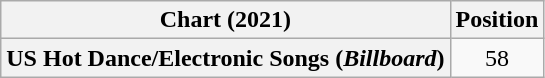<table class="wikitable plainrowheaders" style="text-align:center">
<tr>
<th scope="col">Chart (2021)</th>
<th scope="col">Position</th>
</tr>
<tr>
<th scope="row">US Hot Dance/Electronic Songs (<em>Billboard</em>)</th>
<td>58</td>
</tr>
</table>
